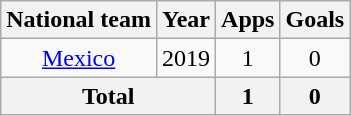<table class="wikitable" style="text-align: center;">
<tr>
<th>National team</th>
<th>Year</th>
<th>Apps</th>
<th>Goals</th>
</tr>
<tr>
<td rowspan="1" valign="center"><a href='#'>Mexico</a></td>
<td>2019</td>
<td>1</td>
<td>0</td>
</tr>
<tr>
<th colspan="2">Total</th>
<th>1</th>
<th>0</th>
</tr>
</table>
